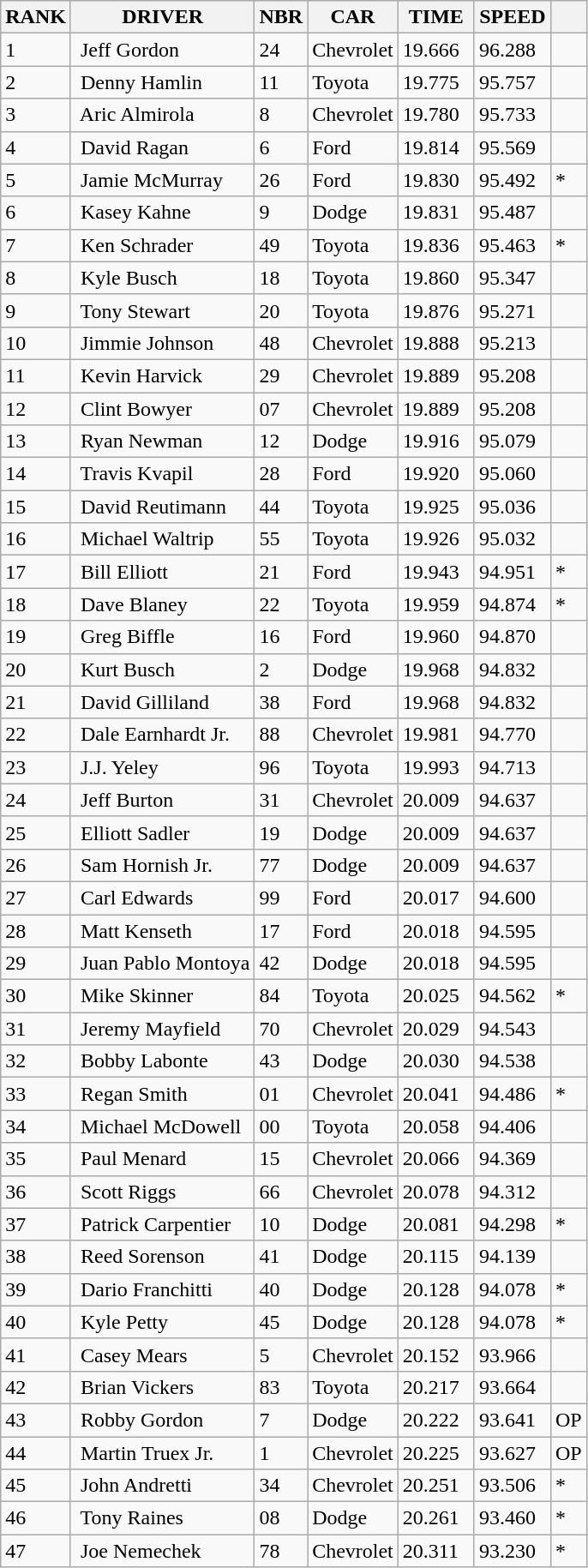<table class="wikitable">
<tr>
<th>RANK</th>
<th>DRIVER</th>
<th>NBR</th>
<th>CAR</th>
<th>TIME</th>
<th>SPEED</th>
<th></th>
</tr>
<tr>
<td>1</td>
<td> Jeff Gordon</td>
<td>24</td>
<td>Chevrolet</td>
<td>19.666  </td>
<td>96.288  </td>
<td></td>
</tr>
<tr>
<td>2</td>
<td> Denny Hamlin</td>
<td>11</td>
<td>Toyota</td>
<td>19.775  </td>
<td>95.757  </td>
<td></td>
</tr>
<tr>
<td>3</td>
<td> Aric Almirola</td>
<td>8</td>
<td>Chevrolet</td>
<td>19.780  </td>
<td>95.733  </td>
<td></td>
</tr>
<tr>
<td>4</td>
<td> David Ragan</td>
<td>6</td>
<td>Ford</td>
<td>19.814  </td>
<td>95.569  </td>
<td></td>
</tr>
<tr>
<td>5</td>
<td> Jamie McMurray</td>
<td>26</td>
<td>Ford</td>
<td>19.830  </td>
<td>95.492  </td>
<td>*</td>
</tr>
<tr>
<td>6</td>
<td> Kasey Kahne</td>
<td>9</td>
<td>Dodge</td>
<td>19.831  </td>
<td>95.487  </td>
<td></td>
</tr>
<tr>
<td>7</td>
<td> Ken Schrader</td>
<td>49</td>
<td>Toyota</td>
<td>19.836  </td>
<td>95.463  </td>
<td>*</td>
</tr>
<tr>
<td>8</td>
<td> Kyle Busch</td>
<td>18</td>
<td>Toyota</td>
<td>19.860  </td>
<td>95.347  </td>
<td></td>
</tr>
<tr>
<td>9</td>
<td> Tony Stewart</td>
<td>20</td>
<td>Toyota</td>
<td>19.876  </td>
<td>95.271  </td>
<td></td>
</tr>
<tr>
<td>10</td>
<td> Jimmie Johnson</td>
<td>48</td>
<td>Chevrolet</td>
<td>19.888  </td>
<td>95.213  </td>
<td></td>
</tr>
<tr>
<td>11</td>
<td> Kevin Harvick</td>
<td>29</td>
<td>Chevrolet</td>
<td>19.889  </td>
<td>95.208  </td>
<td></td>
</tr>
<tr>
<td>12</td>
<td> Clint Bowyer</td>
<td>07</td>
<td>Chevrolet</td>
<td>19.889  </td>
<td>95.208  </td>
<td></td>
</tr>
<tr>
<td>13</td>
<td> Ryan Newman</td>
<td>12</td>
<td>Dodge</td>
<td>19.916  </td>
<td>95.079  </td>
<td></td>
</tr>
<tr>
<td>14</td>
<td> Travis Kvapil</td>
<td>28</td>
<td>Ford</td>
<td>19.920  </td>
<td>95.060  </td>
<td></td>
</tr>
<tr>
<td>15</td>
<td> David Reutimann</td>
<td>44</td>
<td>Toyota</td>
<td>19.925  </td>
<td>95.036  </td>
<td></td>
</tr>
<tr>
<td>16</td>
<td> Michael Waltrip</td>
<td>55</td>
<td>Toyota</td>
<td>19.926  </td>
<td>95.032  </td>
<td></td>
</tr>
<tr>
<td>17</td>
<td> Bill Elliott</td>
<td>21</td>
<td>Ford</td>
<td>19.943  </td>
<td>94.951  </td>
<td>*</td>
</tr>
<tr>
<td>18</td>
<td> Dave Blaney</td>
<td>22</td>
<td>Toyota</td>
<td>19.959  </td>
<td>94.874  </td>
<td>*</td>
</tr>
<tr>
<td>19</td>
<td> Greg Biffle</td>
<td>16</td>
<td>Ford</td>
<td>19.960  </td>
<td>94.870  </td>
<td></td>
</tr>
<tr>
<td>20</td>
<td> Kurt Busch</td>
<td>2</td>
<td>Dodge</td>
<td>19.968  </td>
<td>94.832  </td>
<td></td>
</tr>
<tr>
<td>21</td>
<td> David Gilliland</td>
<td>38</td>
<td>Ford</td>
<td>19.968  </td>
<td>94.832  </td>
<td></td>
</tr>
<tr>
<td>22</td>
<td> Dale Earnhardt Jr.</td>
<td>88</td>
<td>Chevrolet</td>
<td>19.981  </td>
<td>94.770  </td>
<td></td>
</tr>
<tr>
<td>23</td>
<td> J.J. Yeley</td>
<td>96</td>
<td>Toyota</td>
<td>19.993  </td>
<td>94.713  </td>
<td></td>
</tr>
<tr>
<td>24</td>
<td> Jeff Burton</td>
<td>31</td>
<td>Chevrolet</td>
<td>20.009  </td>
<td>94.637  </td>
<td></td>
</tr>
<tr>
<td>25</td>
<td> Elliott Sadler</td>
<td>19</td>
<td>Dodge</td>
<td>20.009  </td>
<td>94.637  </td>
<td></td>
</tr>
<tr>
<td>26</td>
<td> Sam Hornish Jr.</td>
<td>77</td>
<td>Dodge</td>
<td>20.009  </td>
<td>94.637  </td>
<td></td>
</tr>
<tr>
<td>27</td>
<td> Carl Edwards</td>
<td>99</td>
<td>Ford</td>
<td>20.017  </td>
<td>94.600  </td>
<td></td>
</tr>
<tr>
<td>28</td>
<td> Matt Kenseth</td>
<td>17</td>
<td>Ford</td>
<td>20.018  </td>
<td>94.595  </td>
<td></td>
</tr>
<tr>
<td>29</td>
<td> Juan Pablo Montoya</td>
<td>42</td>
<td>Dodge</td>
<td>20.018  </td>
<td>94.595  </td>
<td></td>
</tr>
<tr>
<td>30</td>
<td> Mike Skinner</td>
<td>84</td>
<td>Toyota</td>
<td>20.025  </td>
<td>94.562  </td>
<td>*</td>
</tr>
<tr>
<td>31</td>
<td> Jeremy Mayfield</td>
<td>70</td>
<td>Chevrolet</td>
<td>20.029  </td>
<td>94.543  </td>
<td></td>
</tr>
<tr>
<td>32</td>
<td> Bobby Labonte</td>
<td>43</td>
<td>Dodge</td>
<td>20.030  </td>
<td>94.538  </td>
<td></td>
</tr>
<tr>
<td>33</td>
<td> Regan Smith</td>
<td>01</td>
<td>Chevrolet</td>
<td>20.041  </td>
<td>94.486  </td>
<td>*</td>
</tr>
<tr>
<td>34</td>
<td> Michael McDowell</td>
<td>00</td>
<td>Toyota</td>
<td>20.058  </td>
<td>94.406  </td>
<td></td>
</tr>
<tr>
<td>35</td>
<td> Paul Menard</td>
<td>15</td>
<td>Chevrolet</td>
<td>20.066  </td>
<td>94.369  </td>
<td></td>
</tr>
<tr>
<td>36</td>
<td> Scott Riggs</td>
<td>66</td>
<td>Chevrolet</td>
<td>20.078  </td>
<td>94.312  </td>
<td></td>
</tr>
<tr>
<td>37</td>
<td> Patrick Carpentier</td>
<td>10</td>
<td>Dodge</td>
<td>20.081  </td>
<td>94.298  </td>
<td>*</td>
</tr>
<tr>
<td>38</td>
<td> Reed Sorenson</td>
<td>41</td>
<td>Dodge</td>
<td>20.115  </td>
<td>94.139  </td>
<td></td>
</tr>
<tr>
<td>39</td>
<td> Dario Franchitti</td>
<td>40</td>
<td>Dodge</td>
<td>20.128  </td>
<td>94.078  </td>
<td>*</td>
</tr>
<tr>
<td>40</td>
<td> Kyle Petty</td>
<td>45</td>
<td>Dodge</td>
<td>20.128  </td>
<td>94.078  </td>
<td>*</td>
</tr>
<tr>
<td>41</td>
<td> Casey Mears</td>
<td>5</td>
<td>Chevrolet</td>
<td>20.152  </td>
<td>93.966  </td>
<td></td>
</tr>
<tr>
<td>42</td>
<td> Brian Vickers</td>
<td>83</td>
<td>Toyota</td>
<td>20.217  </td>
<td>93.664  </td>
<td></td>
</tr>
<tr>
<td>43</td>
<td> Robby Gordon</td>
<td>7</td>
<td>Dodge</td>
<td>20.222  </td>
<td>93.641  </td>
<td>OP</td>
</tr>
<tr>
<td>44</td>
<td> Martin Truex Jr.</td>
<td>1</td>
<td>Chevrolet</td>
<td>20.225  </td>
<td>93.627  </td>
<td>OP</td>
</tr>
<tr>
<td>45</td>
<td> John Andretti</td>
<td>34</td>
<td>Chevrolet</td>
<td>20.251  </td>
<td>93.506  </td>
<td>*</td>
</tr>
<tr>
<td>46</td>
<td> Tony Raines</td>
<td>08</td>
<td>Dodge</td>
<td>20.261  </td>
<td>93.460  </td>
<td>*</td>
</tr>
<tr>
<td>47</td>
<td> Joe Nemechek</td>
<td>78</td>
<td>Chevrolet</td>
<td>20.311  </td>
<td>93.230  </td>
<td>*</td>
</tr>
</table>
